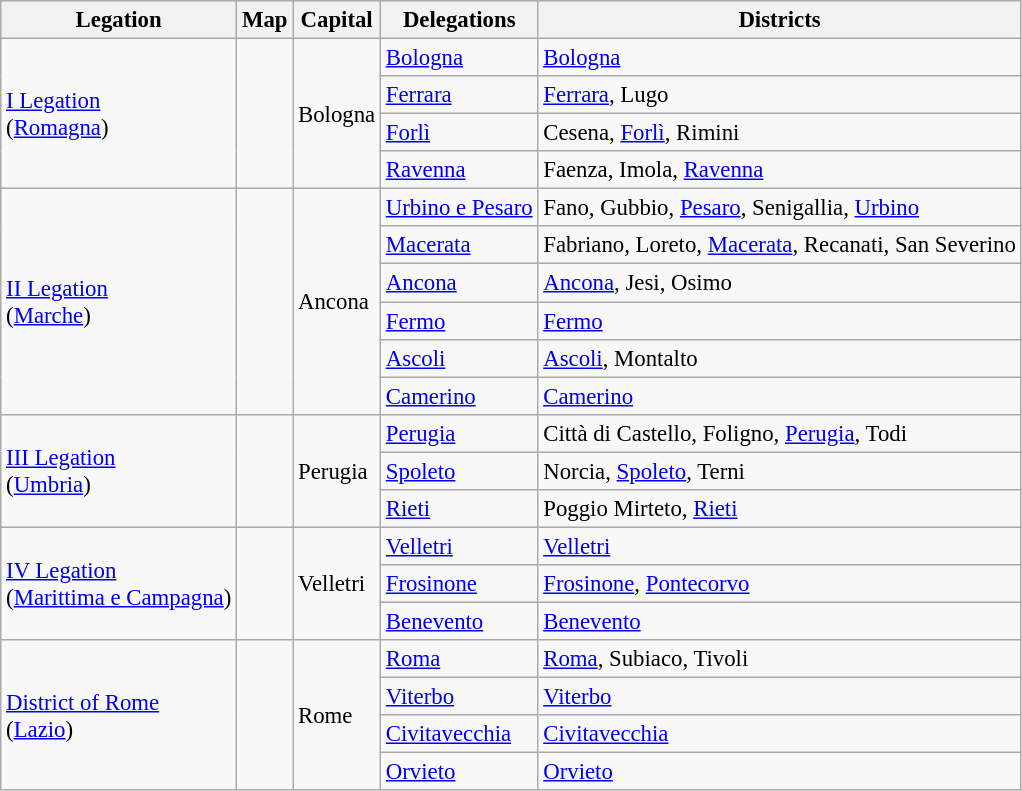<table class="wikitable" style="background:#F8F8F8; border:1px #AAA solid; font-size:95%">
<tr>
<th>Legation</th>
<th>Map</th>
<th>Capital</th>
<th>Delegations</th>
<th>Districts</th>
</tr>
<tr>
<td rowspan=4><a href='#'>I Legation</a><br>(<a href='#'>Romagna</a>)</td>
<td rowspan=4></td>
<td rowspan=4>Bologna</td>
<td><a href='#'>Bologna</a></td>
<td><a href='#'>Bologna</a></td>
</tr>
<tr>
<td><a href='#'>Ferrara</a></td>
<td><a href='#'>Ferrara</a>, Lugo</td>
</tr>
<tr>
<td><a href='#'>Forlì</a></td>
<td>Cesena, <a href='#'>Forlì</a>, Rimini</td>
</tr>
<tr>
<td><a href='#'>Ravenna</a></td>
<td>Faenza, Imola, <a href='#'>Ravenna</a></td>
</tr>
<tr>
<td rowspan=6><a href='#'>II Legation</a><br>(<a href='#'>Marche</a>)</td>
<td rowspan=6></td>
<td rowspan=6>Ancona</td>
<td><a href='#'>Urbino e Pesaro</a></td>
<td>Fano, Gubbio, <a href='#'>Pesaro</a>, Senigallia, <a href='#'>Urbino</a></td>
</tr>
<tr>
<td><a href='#'>Macerata</a></td>
<td>Fabriano, Loreto, <a href='#'>Macerata</a>, Recanati, San Severino</td>
</tr>
<tr>
<td><a href='#'>Ancona</a></td>
<td><a href='#'>Ancona</a>, Jesi, Osimo</td>
</tr>
<tr>
<td><a href='#'>Fermo</a></td>
<td><a href='#'>Fermo</a></td>
</tr>
<tr>
<td><a href='#'>Ascoli</a></td>
<td><a href='#'>Ascoli</a>, Montalto</td>
</tr>
<tr>
<td><a href='#'>Camerino</a></td>
<td><a href='#'>Camerino</a></td>
</tr>
<tr>
<td rowspan=3><a href='#'>III Legation</a><br>(<a href='#'>Umbria</a>)</td>
<td rowspan=3></td>
<td rowspan=3>Perugia</td>
<td><a href='#'>Perugia</a></td>
<td>Città di Castello, Foligno, <a href='#'>Perugia</a>, Todi</td>
</tr>
<tr>
<td><a href='#'>Spoleto</a></td>
<td>Norcia, <a href='#'>Spoleto</a>, Terni</td>
</tr>
<tr>
<td><a href='#'>Rieti</a></td>
<td>Poggio Mirteto, <a href='#'>Rieti</a></td>
</tr>
<tr>
<td rowspan=3><a href='#'>IV Legation</a><br>(<a href='#'>Marittima e Campagna</a>)</td>
<td rowspan=3></td>
<td rowspan=3>Velletri</td>
<td><a href='#'>Velletri</a></td>
<td><a href='#'>Velletri</a></td>
</tr>
<tr>
<td><a href='#'>Frosinone</a></td>
<td><a href='#'>Frosinone</a>, <a href='#'>Pontecorvo</a></td>
</tr>
<tr>
<td><a href='#'>Benevento</a></td>
<td><a href='#'>Benevento</a></td>
</tr>
<tr>
<td rowspan=4><a href='#'>District of Rome</a><br>(<a href='#'>Lazio</a>)</td>
<td rowspan=4></td>
<td rowspan=4>Rome</td>
<td><a href='#'>Roma</a></td>
<td><a href='#'>Roma</a>, Subiaco, Tivoli</td>
</tr>
<tr>
<td><a href='#'>Viterbo</a></td>
<td><a href='#'>Viterbo</a></td>
</tr>
<tr>
<td><a href='#'>Civitavecchia</a></td>
<td><a href='#'>Civitavecchia</a></td>
</tr>
<tr>
<td><a href='#'>Orvieto</a></td>
<td><a href='#'>Orvieto</a></td>
</tr>
</table>
